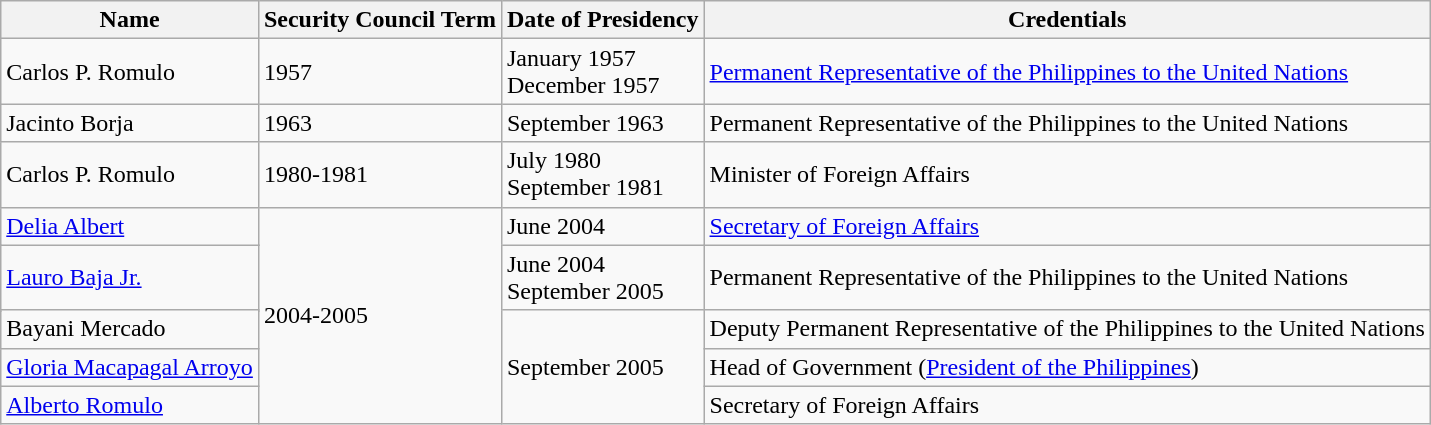<table class="wikitable">
<tr>
<th>Name</th>
<th>Security Council Term</th>
<th>Date of Presidency</th>
<th>Credentials</th>
</tr>
<tr>
<td>Carlos P. Romulo</td>
<td>1957</td>
<td>January 1957<br>December 1957</td>
<td><a href='#'>Permanent Representative of the Philippines to the United Nations</a></td>
</tr>
<tr>
<td>Jacinto Borja</td>
<td>1963</td>
<td>September 1963</td>
<td>Permanent Representative of the Philippines to the United Nations</td>
</tr>
<tr>
<td>Carlos P. Romulo</td>
<td>1980-1981</td>
<td>July 1980<br>September 1981</td>
<td>Minister of Foreign Affairs</td>
</tr>
<tr>
<td><a href='#'>Delia Albert</a></td>
<td rowspan="7">2004-2005</td>
<td rowspan="2">June 2004</td>
<td><a href='#'>Secretary of Foreign Affairs</a></td>
</tr>
<tr>
<td rowspan="3"><a href='#'>Lauro Baja Jr.</a></td>
<td rowspan="3">Permanent Representative of the Philippines to the United Nations</td>
</tr>
<tr>
<td>June 2004<br>September 2005</td>
</tr>
<tr>
<td rowspan="4">September 2005</td>
</tr>
<tr>
<td>Bayani Mercado</td>
<td>Deputy Permanent Representative of the Philippines to the United Nations</td>
</tr>
<tr>
<td><a href='#'>Gloria Macapagal Arroyo</a></td>
<td>Head of Government (<a href='#'>President of the Philippines</a>)</td>
</tr>
<tr>
<td><a href='#'>Alberto Romulo</a></td>
<td>Secretary of Foreign Affairs</td>
</tr>
</table>
